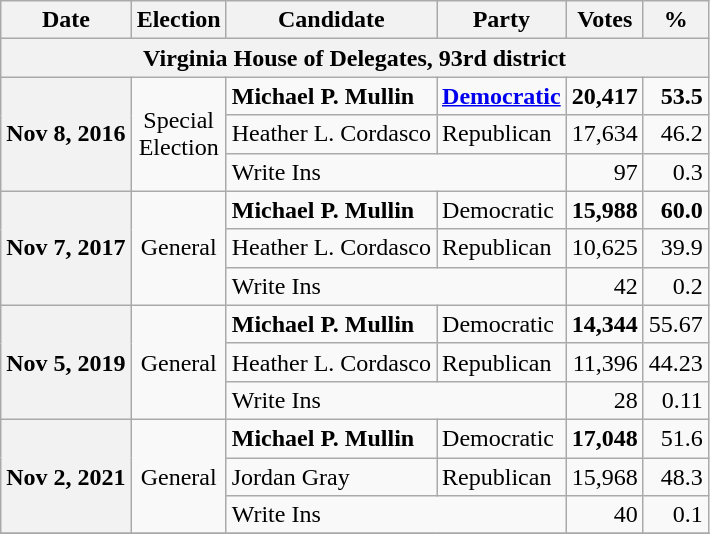<table class="wikitable">
<tr>
<th>Date</th>
<th>Election</th>
<th>Candidate</th>
<th>Party</th>
<th>Votes</th>
<th>%</th>
</tr>
<tr>
<th colspan="6">Virginia House of Delegates, 93rd district</th>
</tr>
<tr>
<th rowspan="3">Nov 8, 2016</th>
<td rowspan="3" align="center">Special<br>Election</td>
<td><strong>Michael P. Mullin</strong></td>
<td><a href='#'><strong>Democratic</strong></a></td>
<td align="right"><strong>20,417</strong></td>
<td align="right"><strong>53.5</strong></td>
</tr>
<tr>
<td>Heather L. Cordasco</td>
<td>Republican</td>
<td align="right">17,634</td>
<td align="right">46.2</td>
</tr>
<tr>
<td colspan="2">Write Ins</td>
<td align="right">97</td>
<td align="right">0.3</td>
</tr>
<tr>
<th rowspan="3">Nov 7, 2017</th>
<td rowspan="3" align="center">General</td>
<td><strong>Michael P. Mullin</strong></td>
<td>Democratic</td>
<td align="right"><strong>15,988</strong></td>
<td align="right"><strong>60.0</strong></td>
</tr>
<tr>
<td>Heather L. Cordasco</td>
<td>Republican</td>
<td align="right">10,625</td>
<td align="right">39.9</td>
</tr>
<tr>
<td colspan="2">Write Ins</td>
<td align="right">42</td>
<td align="right">0.2</td>
</tr>
<tr>
<th rowspan="3">Nov 5, 2019</th>
<td rowspan="3" align="center">General</td>
<td><strong>Michael P. Mullin</strong></td>
<td>Democratic</td>
<td align="right"><strong>14,344</strong></td>
<td align="right">55.67</td>
</tr>
<tr>
<td>Heather L. Cordasco</td>
<td>Republican</td>
<td align="right">11,396</td>
<td align="right">44.23</td>
</tr>
<tr>
<td colspan="2">Write Ins</td>
<td align="right">28</td>
<td align="right">0.11</td>
</tr>
<tr>
<th rowspan="3">Nov 2, 2021</th>
<td rowspan="3" align="center">General</td>
<td><strong>Michael P. Mullin</strong></td>
<td>Democratic</td>
<td align="right"><strong>17,048</strong></td>
<td align="right">51.6</td>
</tr>
<tr>
<td>Jordan Gray</td>
<td>Republican</td>
<td align="right">15,968</td>
<td align="right">48.3</td>
</tr>
<tr>
<td colspan="2">Write Ins</td>
<td align="right">40</td>
<td align="right">0.1</td>
</tr>
<tr>
</tr>
</table>
